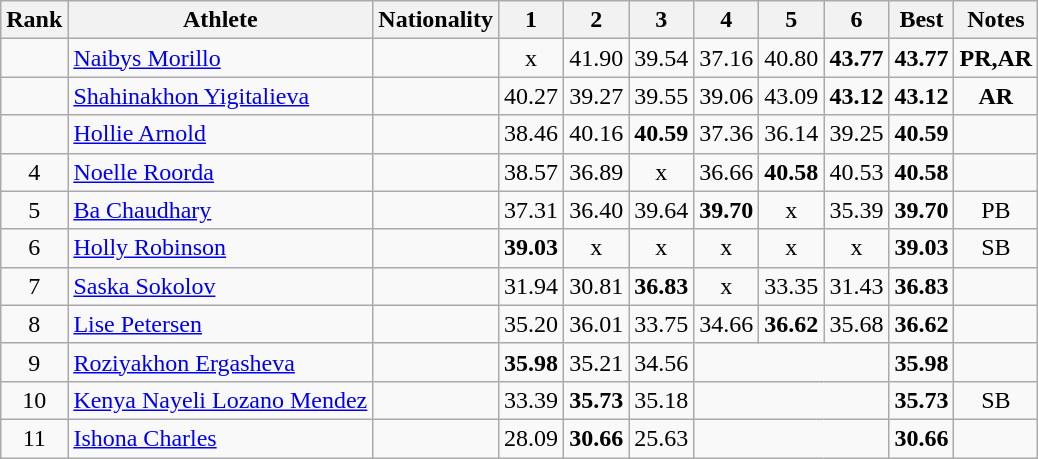<table class="wikitable sortable" style="text-align:center">
<tr>
<th>Rank</th>
<th>Athlete</th>
<th>Nationality</th>
<th>1</th>
<th>2</th>
<th>3</th>
<th>4</th>
<th>5</th>
<th>6</th>
<th>Best</th>
<th>Notes</th>
</tr>
<tr>
<td></td>
<td align=left><a href='#'>Naibys Morillo</a></td>
<td align=left></td>
<td>x</td>
<td>41.90</td>
<td>39.54</td>
<td>37.16</td>
<td>40.80</td>
<td><strong>43.77</strong></td>
<td><strong>43.77</strong></td>
<td><strong>PR,AR</strong></td>
</tr>
<tr>
<td></td>
<td align=left><a href='#'>Shahinakhon Yigitalieva</a></td>
<td align=left></td>
<td>40.27</td>
<td>39.27</td>
<td>39.55</td>
<td>39.06</td>
<td>43.09</td>
<td><strong>43.12</strong></td>
<td><strong>43.12</strong></td>
<td><strong>AR</strong></td>
</tr>
<tr>
<td></td>
<td align=left><a href='#'>Hollie Arnold</a></td>
<td align=left></td>
<td>38.46</td>
<td>40.16</td>
<td><strong>40.59</strong></td>
<td>37.36</td>
<td>36.14</td>
<td>39.25</td>
<td><strong>40.59</strong></td>
<td></td>
</tr>
<tr>
<td>4</td>
<td align=left><a href='#'>Noelle Roorda</a></td>
<td align=left></td>
<td>38.57</td>
<td>36.89</td>
<td>x</td>
<td>36.66</td>
<td><strong>40.58</strong></td>
<td>40.53</td>
<td><strong>40.58</strong></td>
<td></td>
</tr>
<tr>
<td>5</td>
<td align=left><a href='#'>Ba Chaudhary</a></td>
<td align=left></td>
<td>37.31</td>
<td>36.40</td>
<td>39.64</td>
<td><strong>39.70</strong></td>
<td>x</td>
<td>35.39</td>
<td><strong>39.70</strong></td>
<td>PB</td>
</tr>
<tr>
<td>6</td>
<td align=left><a href='#'>Holly Robinson</a></td>
<td align="left"></td>
<td><strong>39.03</strong></td>
<td>x</td>
<td>x</td>
<td>x</td>
<td>x</td>
<td>x</td>
<td><strong>39.03</strong></td>
<td>SB</td>
</tr>
<tr>
<td>7</td>
<td align=left><a href='#'>Saska Sokolov</a></td>
<td align=left></td>
<td>31.94</td>
<td>30.81</td>
<td><strong>36.83</strong></td>
<td>x</td>
<td>33.35</td>
<td>31.43</td>
<td><strong>36.83</strong></td>
<td></td>
</tr>
<tr>
<td>8</td>
<td align=left><a href='#'>Lise Petersen</a></td>
<td align=left></td>
<td>35.20</td>
<td>36.01</td>
<td>33.75</td>
<td>34.66</td>
<td><strong>36.62</strong></td>
<td>35.68</td>
<td><strong>36.62</strong></td>
<td></td>
</tr>
<tr>
<td>9</td>
<td align=left><a href='#'>Roziyakhon Ergasheva</a></td>
<td align=left></td>
<td><strong>35.98</strong></td>
<td>35.21</td>
<td>34.56</td>
<td colspan="3"></td>
<td><strong>35.98</strong></td>
<td></td>
</tr>
<tr>
<td>10</td>
<td align=left><a href='#'>Kenya Nayeli  Lozano Mendez</a></td>
<td align=left></td>
<td>33.39</td>
<td><strong>35.73</strong></td>
<td>35.18</td>
<td colspan="3"></td>
<td><strong>35.73</strong></td>
<td>SB</td>
</tr>
<tr>
<td>11</td>
<td align=left><a href='#'>Ishona Charles</a></td>
<td align=left></td>
<td>28.09</td>
<td><strong>30.66</strong></td>
<td>25.63</td>
<td colspan="3"></td>
<td><strong>30.66</strong></td>
<td></td>
</tr>
</table>
